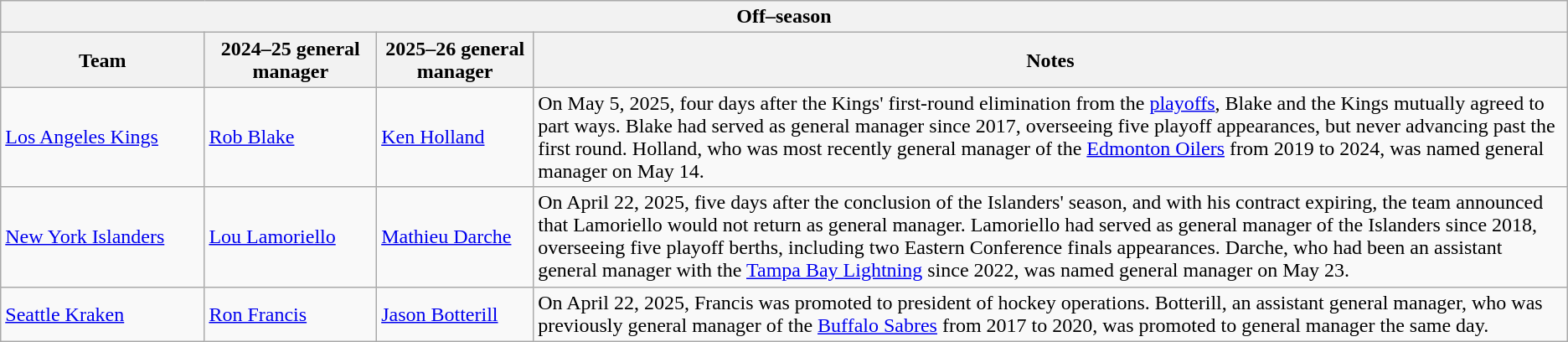<table class="wikitable">
<tr>
<th colspan="4">Off–season</th>
</tr>
<tr>
<th style="width:13%;">Team</th>
<th style="width:11%;">2024–25 general manager</th>
<th style="width:10%;">2025–26 general manager</th>
<th>Notes</th>
</tr>
<tr>
<td><a href='#'>Los Angeles Kings</a></td>
<td><a href='#'>Rob Blake</a></td>
<td><a href='#'>Ken Holland</a></td>
<td>On May 5, 2025, four days after the Kings' first-round elimination from the <a href='#'>playoffs</a>, Blake and the Kings mutually agreed to part ways. Blake had served as general manager since 2017, overseeing five playoff appearances, but never advancing past the first round. Holland, who was most recently general manager of the <a href='#'>Edmonton Oilers</a> from 2019 to 2024, was named general manager on May 14.</td>
</tr>
<tr>
<td><a href='#'>New York Islanders</a></td>
<td><a href='#'>Lou Lamoriello</a></td>
<td><a href='#'>Mathieu Darche</a></td>
<td>On April 22, 2025, five days after the conclusion of the Islanders' season, and with his contract expiring, the team announced that Lamoriello would not return as general manager. Lamoriello had served as general manager of the Islanders since 2018, overseeing five playoff berths, including two Eastern Conference finals appearances. Darche, who had been an assistant general manager with the <a href='#'>Tampa Bay Lightning</a> since 2022, was named general manager on May 23.</td>
</tr>
<tr>
<td><a href='#'>Seattle Kraken</a></td>
<td><a href='#'>Ron Francis</a></td>
<td><a href='#'>Jason Botterill</a></td>
<td>On April 22, 2025, Francis was promoted to president of hockey operations. Botterill, an assistant general manager, who was previously general manager of the <a href='#'>Buffalo Sabres</a> from 2017 to 2020, was promoted to general manager the same day.</td>
</tr>
</table>
